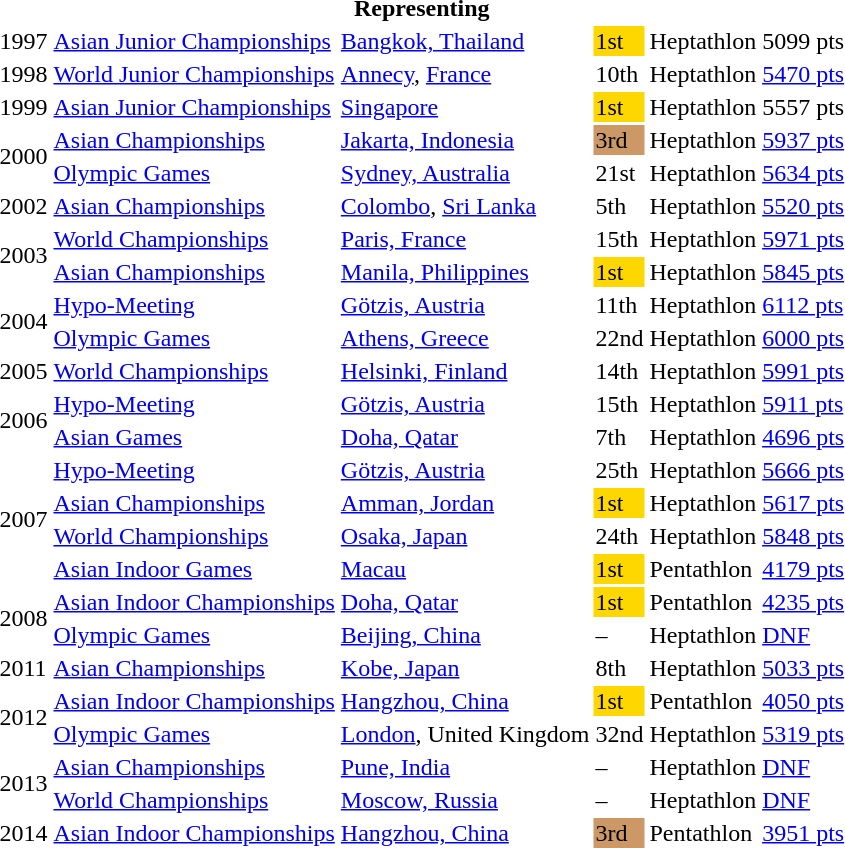<table>
<tr>
<th colspan="6">Representing </th>
</tr>
<tr>
<td>1997</td>
<td><a href='#'>Asian Junior Championships</a></td>
<td><a href='#'>Bangkok, Thailand</a></td>
<td bgcolor="gold">1st</td>
<td>Heptathlon</td>
<td>5099 pts</td>
</tr>
<tr>
<td>1998</td>
<td><a href='#'>World Junior Championships</a></td>
<td><a href='#'>Annecy</a>, <a href='#'>France</a></td>
<td>10th</td>
<td>Heptathlon</td>
<td><a href='#'>5470 pts</a></td>
</tr>
<tr>
<td>1999</td>
<td><a href='#'>Asian Junior Championships</a></td>
<td><a href='#'>Singapore</a></td>
<td bgcolor="gold">1st</td>
<td>Heptathlon</td>
<td>5557 pts</td>
</tr>
<tr>
<td rowspan=2>2000</td>
<td><a href='#'>Asian Championships</a></td>
<td><a href='#'>Jakarta, Indonesia</a></td>
<td bgcolor="cc9966">3rd</td>
<td>Heptathlon</td>
<td><a href='#'>5937 pts</a></td>
</tr>
<tr>
<td><a href='#'>Olympic Games</a></td>
<td><a href='#'>Sydney, Australia</a></td>
<td>21st</td>
<td>Heptathlon</td>
<td><a href='#'>5634 pts</a></td>
</tr>
<tr>
<td>2002</td>
<td><a href='#'>Asian Championships</a></td>
<td><a href='#'>Colombo</a>, <a href='#'>Sri Lanka</a></td>
<td>5th</td>
<td>Heptathlon</td>
<td><a href='#'>5520 pts</a></td>
</tr>
<tr>
<td rowspan=2>2003</td>
<td><a href='#'>World Championships</a></td>
<td><a href='#'>Paris, France</a></td>
<td>15th</td>
<td>Heptathlon</td>
<td><a href='#'>5971 pts</a></td>
</tr>
<tr>
<td><a href='#'>Asian Championships</a></td>
<td><a href='#'>Manila, Philippines</a></td>
<td bgcolor="gold">1st</td>
<td>Heptathlon</td>
<td><a href='#'>5845 pts</a></td>
</tr>
<tr>
<td rowspan=2>2004</td>
<td><a href='#'>Hypo-Meeting</a></td>
<td><a href='#'>Götzis, Austria</a></td>
<td>11th</td>
<td>Heptathlon</td>
<td><a href='#'>6112 pts</a></td>
</tr>
<tr>
<td><a href='#'>Olympic Games</a></td>
<td><a href='#'>Athens, Greece</a></td>
<td>22nd</td>
<td>Heptathlon</td>
<td><a href='#'>6000 pts</a></td>
</tr>
<tr>
<td>2005</td>
<td><a href='#'>World Championships</a></td>
<td><a href='#'>Helsinki, Finland</a></td>
<td>14th</td>
<td>Heptathlon</td>
<td><a href='#'>5991 pts</a></td>
</tr>
<tr>
<td rowspan=2>2006</td>
<td><a href='#'>Hypo-Meeting</a></td>
<td><a href='#'>Götzis, Austria</a></td>
<td>15th</td>
<td>Heptathlon</td>
<td><a href='#'>5911 pts</a></td>
</tr>
<tr>
<td><a href='#'>Asian Games</a></td>
<td><a href='#'>Doha, Qatar</a></td>
<td>7th</td>
<td>Heptathlon</td>
<td><a href='#'>4696 pts</a></td>
</tr>
<tr>
<td rowspan=4>2007</td>
<td><a href='#'>Hypo-Meeting</a></td>
<td><a href='#'>Götzis, Austria</a></td>
<td>25th</td>
<td>Heptathlon</td>
<td><a href='#'>5666 pts</a></td>
</tr>
<tr>
<td><a href='#'>Asian Championships</a></td>
<td><a href='#'>Amman, Jordan</a></td>
<td bgcolor="gold">1st</td>
<td>Heptathlon</td>
<td><a href='#'>5617 pts</a></td>
</tr>
<tr>
<td><a href='#'>World Championships</a></td>
<td><a href='#'>Osaka, Japan</a></td>
<td>24th</td>
<td>Heptathlon</td>
<td><a href='#'>5848 pts</a></td>
</tr>
<tr>
<td><a href='#'>Asian Indoor Games</a></td>
<td><a href='#'>Macau</a></td>
<td bgcolor="gold">1st</td>
<td>Pentathlon</td>
<td><a href='#'>4179 pts</a></td>
</tr>
<tr>
<td rowspan=2>2008</td>
<td><a href='#'>Asian Indoor Championships</a></td>
<td><a href='#'>Doha, Qatar</a></td>
<td bgcolor="gold">1st</td>
<td>Pentathlon</td>
<td><a href='#'>4235 pts</a></td>
</tr>
<tr>
<td><a href='#'>Olympic Games</a></td>
<td><a href='#'>Beijing, China</a></td>
<td>–</td>
<td>Heptathlon</td>
<td><a href='#'>DNF</a></td>
</tr>
<tr>
<td>2011</td>
<td><a href='#'>Asian Championships</a></td>
<td><a href='#'>Kobe, Japan</a></td>
<td>8th</td>
<td>Heptathlon</td>
<td><a href='#'>5033 pts</a></td>
</tr>
<tr>
<td rowspan=2>2012</td>
<td><a href='#'>Asian Indoor Championships</a></td>
<td><a href='#'>Hangzhou, China</a></td>
<td bgcolor=gold>1st</td>
<td>Pentathlon</td>
<td><a href='#'>4050 pts</a></td>
</tr>
<tr>
<td><a href='#'>Olympic Games</a></td>
<td><a href='#'>London</a>, United Kingdom</td>
<td>32nd</td>
<td>Heptathlon</td>
<td><a href='#'>5319 pts</a></td>
</tr>
<tr>
<td rowspan=2>2013</td>
<td><a href='#'>Asian Championships</a></td>
<td><a href='#'>Pune, India</a></td>
<td>–</td>
<td>Heptathlon</td>
<td><a href='#'>DNF</a></td>
</tr>
<tr>
<td><a href='#'>World Championships</a></td>
<td><a href='#'>Moscow, Russia</a></td>
<td>–</td>
<td>Heptathlon</td>
<td><a href='#'>DNF</a></td>
</tr>
<tr>
<td>2014</td>
<td><a href='#'>Asian Indoor Championships</a></td>
<td><a href='#'>Hangzhou, China</a></td>
<td bgcolor=cc9966>3rd</td>
<td>Pentathlon</td>
<td><a href='#'>3951 pts</a></td>
</tr>
</table>
